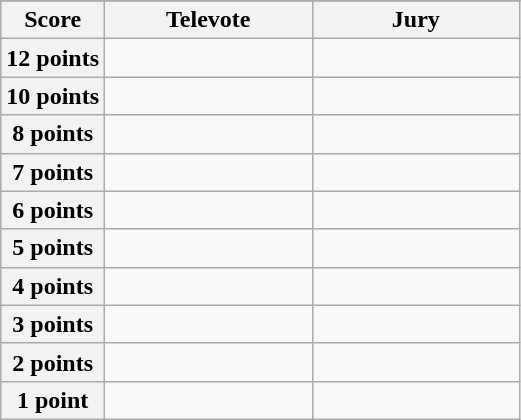<table class="wikitable">
<tr>
</tr>
<tr>
<th scope="col" width="20%">Score</th>
<th scope="col" width="40%">Televote</th>
<th scope="col" width="40%">Jury</th>
</tr>
<tr>
<th scope="row">12 points</th>
<td></td>
<td></td>
</tr>
<tr>
<th scope="row">10 points</th>
<td></td>
<td></td>
</tr>
<tr>
<th scope="row">8 points</th>
<td></td>
<td></td>
</tr>
<tr>
<th scope="row">7 points</th>
<td></td>
<td></td>
</tr>
<tr>
<th scope="row">6 points</th>
<td></td>
<td></td>
</tr>
<tr>
<th scope="row">5 points</th>
<td></td>
<td></td>
</tr>
<tr>
<th scope="row">4 points</th>
<td></td>
<td></td>
</tr>
<tr>
<th scope="row">3 points</th>
<td></td>
<td></td>
</tr>
<tr>
<th scope="row">2 points</th>
<td></td>
<td></td>
</tr>
<tr>
<th scope="row">1 point</th>
<td></td>
<td></td>
</tr>
</table>
